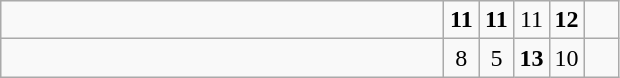<table class="wikitable">
<tr>
<td style="width:18em"></td>
<td align=center style="width:1em"><strong>11</strong></td>
<td align=center style="width:1em"><strong>11</strong></td>
<td align=center style="width:1em">11</td>
<td align=center style="width:1em"><strong>12</strong></td>
<td align=center style="width:1em"></td>
</tr>
<tr>
<td style="width:18em"></td>
<td align=center style="width:1em">8</td>
<td align=center style="width:1em">5</td>
<td align=center style="width:1em"><strong>13</strong></td>
<td align=center style="width:1em">10</td>
<td align=center style="width:1em"></td>
</tr>
</table>
